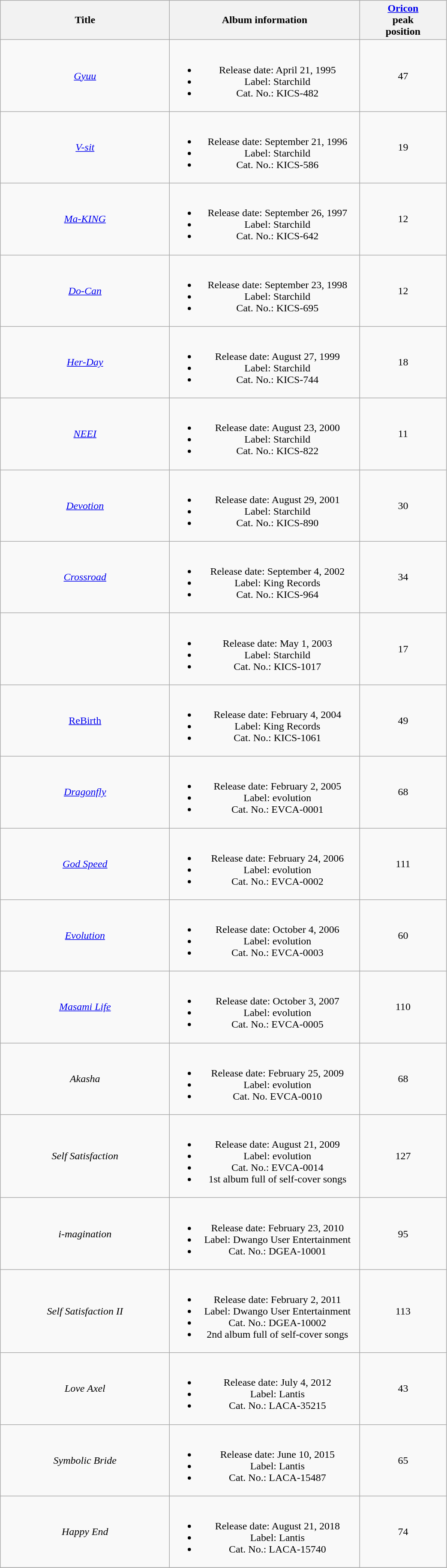<table class="wikitable plainrowheaders" style="text-align:center">
<tr>
<th style="width:16em;">Title</th>
<th style="width:18em;">Album information</th>
<th style="width:8em;"><a href='#'>Oricon</a><br>peak<br>position<br></th>
</tr>
<tr>
<td><em><a href='#'>Gyuu</a></em></td>
<td><br><ul><li>Release date: April 21, 1995</li><li>Label: Starchild</li><li>Cat. No.: KICS-482</li></ul></td>
<td>47</td>
</tr>
<tr>
<td><em><a href='#'>V-sit</a></em></td>
<td><br><ul><li>Release date: September 21, 1996</li><li>Label: Starchild</li><li>Cat. No.: KICS-586</li></ul></td>
<td>19</td>
</tr>
<tr>
<td><em><a href='#'>Ma-KING</a></em></td>
<td><br><ul><li>Release date: September 26, 1997</li><li>Label: Starchild</li><li>Cat. No.: KICS-642</li></ul></td>
<td>12</td>
</tr>
<tr>
<td><em><a href='#'>Do-Can</a></em></td>
<td><br><ul><li>Release date: September 23, 1998</li><li>Label: Starchild</li><li>Cat. No.: KICS-695</li></ul></td>
<td>12</td>
</tr>
<tr>
<td><em><a href='#'>Her-Day</a></em></td>
<td><br><ul><li>Release date: August 27, 1999</li><li>Label: Starchild</li><li>Cat. No.: KICS-744</li></ul></td>
<td>18</td>
</tr>
<tr>
<td><em><a href='#'>NEEI</a></em></td>
<td><br><ul><li>Release date: August 23, 2000</li><li>Label: Starchild</li><li>Cat. No.: KICS-822</li></ul></td>
<td>11</td>
</tr>
<tr>
<td><em><a href='#'>Devotion</a></em></td>
<td><br><ul><li>Release date: August 29, 2001</li><li>Label: Starchild</li><li>Cat. No.: KICS-890</li></ul></td>
<td>30</td>
</tr>
<tr>
<td><em><a href='#'>Crossroad</a></em></td>
<td><br><ul><li>Release date: September 4, 2002</li><li>Label: King Records</li><li>Cat. No.: KICS-964</li></ul></td>
<td>34</td>
</tr>
<tr>
<td></td>
<td><br><ul><li>Release date: May 1, 2003</li><li>Label: Starchild</li><li>Cat. No.: KICS-1017</li></ul></td>
<td>17</td>
</tr>
<tr>
<td><a href='#'>ReBirth</a></td>
<td><br><ul><li>Release date: February 4, 2004</li><li>Label: King Records</li><li>Cat. No.: KICS-1061</li></ul></td>
<td>49</td>
</tr>
<tr>
<td><em><a href='#'>Dragonfly</a></em></td>
<td><br><ul><li>Release date: February 2, 2005</li><li>Label: evolution</li><li>Cat. No.: EVCA-0001</li></ul></td>
<td>68</td>
</tr>
<tr>
<td><em><a href='#'>God Speed</a></em></td>
<td><br><ul><li>Release date: February 24, 2006</li><li>Label: evolution</li><li>Cat. No.: EVCA-0002</li></ul></td>
<td>111</td>
</tr>
<tr>
<td><em><a href='#'>Evolution</a></em></td>
<td><br><ul><li>Release date: October 4, 2006</li><li>Label: evolution</li><li>Cat. No.: EVCA-0003</li></ul></td>
<td>60</td>
</tr>
<tr>
<td><em><a href='#'>Masami Life</a></em></td>
<td><br><ul><li>Release date: October 3, 2007</li><li>Label: evolution</li><li>Cat. No.: EVCA-0005</li></ul></td>
<td>110</td>
</tr>
<tr>
<td><em>Akasha</em></td>
<td><br><ul><li>Release date: February 25, 2009</li><li>Label: evolution</li><li>Cat. No. EVCA-0010</li></ul></td>
<td>68</td>
</tr>
<tr>
<td><em>Self Satisfaction</em></td>
<td><br><ul><li>Release date: August 21, 2009</li><li>Label: evolution</li><li>Cat. No.: EVCA-0014</li><li>1st album full of self-cover songs</li></ul></td>
<td>127</td>
</tr>
<tr>
<td><em>i-magination</em></td>
<td><br><ul><li>Release date: February 23, 2010</li><li>Label: Dwango User Entertainment</li><li>Cat. No.: DGEA-10001</li></ul></td>
<td>95</td>
</tr>
<tr>
<td><em>Self Satisfaction II</em></td>
<td><br><ul><li>Release date: February 2, 2011</li><li>Label: Dwango User Entertainment</li><li>Cat. No.: DGEA-10002</li><li>2nd album full of self-cover songs</li></ul></td>
<td>113</td>
</tr>
<tr>
<td><em>Love Axel</em></td>
<td><br><ul><li>Release date: July 4, 2012</li><li>Label: Lantis</li><li>Cat. No.: LACA-35215</li></ul></td>
<td>43</td>
</tr>
<tr>
<td><em>Symbolic Bride</em></td>
<td><br><ul><li>Release date: June 10, 2015</li><li>Label: Lantis</li><li>Cat. No.: LACA-15487</li></ul></td>
<td>65</td>
</tr>
<tr>
<td><em>Happy End</em></td>
<td><br><ul><li>Release date: August 21, 2018</li><li>Label: Lantis</li><li>Cat. No.: LACA-15740</li></ul></td>
<td>74</td>
</tr>
<tr>
</tr>
</table>
